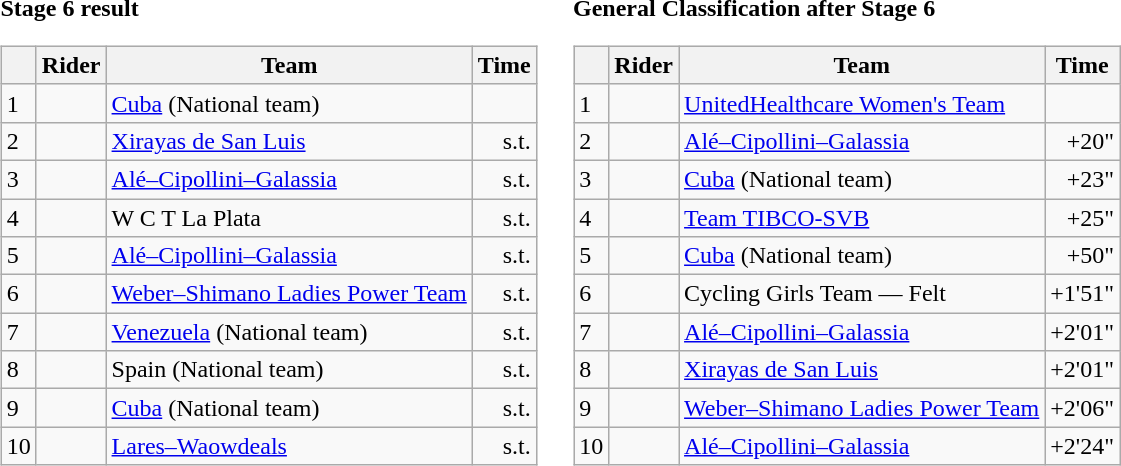<table>
<tr>
<td><strong>Stage 6 result</strong><br><table class="wikitable">
<tr>
<th></th>
<th>Rider</th>
<th>Team</th>
<th>Time</th>
</tr>
<tr>
<td>1</td>
<td></td>
<td><a href='#'>Cuba</a> (National team)</td>
<td align="right"></td>
</tr>
<tr>
<td>2</td>
<td></td>
<td><a href='#'>Xirayas de San Luis</a></td>
<td align="right">s.t.</td>
</tr>
<tr>
<td>3</td>
<td></td>
<td><a href='#'>Alé–Cipollini–Galassia</a></td>
<td align="right">s.t.</td>
</tr>
<tr>
<td>4</td>
<td></td>
<td>W C T La Plata</td>
<td align="right">s.t.</td>
</tr>
<tr>
<td>5</td>
<td></td>
<td><a href='#'>Alé–Cipollini–Galassia</a></td>
<td align="right">s.t.</td>
</tr>
<tr>
<td>6</td>
<td></td>
<td><a href='#'>Weber–Shimano Ladies Power Team</a></td>
<td align="right">s.t.</td>
</tr>
<tr>
<td>7</td>
<td></td>
<td><a href='#'>Venezuela</a> (National team)</td>
<td align="right">s.t.</td>
</tr>
<tr>
<td>8</td>
<td></td>
<td>Spain (National team)</td>
<td align="right">s.t.</td>
</tr>
<tr>
<td>9</td>
<td></td>
<td><a href='#'>Cuba</a> (National team)</td>
<td align="right">s.t.</td>
</tr>
<tr>
<td>10</td>
<td></td>
<td><a href='#'>Lares–Waowdeals</a></td>
<td align="right">s.t.</td>
</tr>
</table>
</td>
<td></td>
<td><strong>General Classification after Stage 6</strong><br><table class="wikitable">
<tr>
<th></th>
<th>Rider</th>
<th>Team</th>
<th>Time</th>
</tr>
<tr>
<td>1</td>
<td>  </td>
<td><a href='#'>UnitedHealthcare Women's Team</a></td>
<td align="right"></td>
</tr>
<tr>
<td>2</td>
<td></td>
<td><a href='#'>Alé–Cipollini–Galassia</a></td>
<td align="right">+20"</td>
</tr>
<tr>
<td>3</td>
<td></td>
<td><a href='#'>Cuba</a> (National team)</td>
<td align="right">+23"</td>
</tr>
<tr>
<td>4</td>
<td></td>
<td><a href='#'>Team TIBCO-SVB</a></td>
<td align="right">+25"</td>
</tr>
<tr>
<td>5</td>
<td></td>
<td><a href='#'>Cuba</a> (National team)</td>
<td align="right">+50"</td>
</tr>
<tr>
<td>6</td>
<td></td>
<td>Cycling Girls Team — Felt</td>
<td align="right">+1'51"</td>
</tr>
<tr>
<td>7</td>
<td></td>
<td><a href='#'>Alé–Cipollini–Galassia</a></td>
<td align="right">+2'01"</td>
</tr>
<tr>
<td>8</td>
<td></td>
<td><a href='#'>Xirayas de San Luis</a></td>
<td align="right">+2'01"</td>
</tr>
<tr>
<td>9</td>
<td> </td>
<td><a href='#'>Weber–Shimano Ladies Power Team</a></td>
<td align="right">+2'06"</td>
</tr>
<tr>
<td>10</td>
<td></td>
<td><a href='#'>Alé–Cipollini–Galassia</a></td>
<td align="right">+2'24"</td>
</tr>
</table>
</td>
</tr>
</table>
